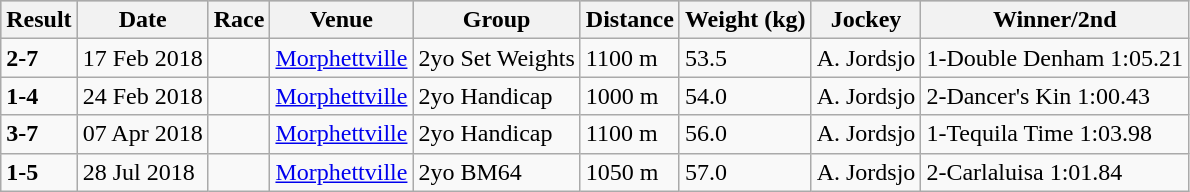<table class="wikitable">
<tr style="background:silver; color:black">
<th>Result</th>
<th>Date</th>
<th>Race</th>
<th>Venue</th>
<th>Group</th>
<th>Distance</th>
<th>Weight (kg)</th>
<th>Jockey</th>
<th>Winner/2nd</th>
</tr>
<tr>
<td><strong>2-7</strong></td>
<td>17 Feb 2018</td>
<td></td>
<td><a href='#'>Morphettville</a></td>
<td>2yo Set Weights</td>
<td>1100 m</td>
<td>53.5</td>
<td>A. Jordsjo</td>
<td>1-Double Denham 1:05.21</td>
</tr>
<tr>
<td><strong>1-4</strong></td>
<td>24 Feb 2018</td>
<td></td>
<td><a href='#'>Morphettville</a></td>
<td>2yo Handicap</td>
<td>1000 m</td>
<td>54.0</td>
<td>A. Jordsjo</td>
<td>2-Dancer's Kin 1:00.43</td>
</tr>
<tr>
<td><strong>3-7</strong></td>
<td>07 Apr 2018</td>
<td></td>
<td><a href='#'>Morphettville</a></td>
<td>2yo Handicap</td>
<td>1100 m</td>
<td>56.0</td>
<td>A. Jordsjo</td>
<td>1-Tequila Time 1:03.98</td>
</tr>
<tr>
<td><strong>1-5</strong></td>
<td>28 Jul 2018</td>
<td></td>
<td><a href='#'>Morphettville</a></td>
<td>2yo BM64</td>
<td>1050 m</td>
<td>57.0</td>
<td>A. Jordsjo</td>
<td>2-Carlaluisa 1:01.84</td>
</tr>
</table>
